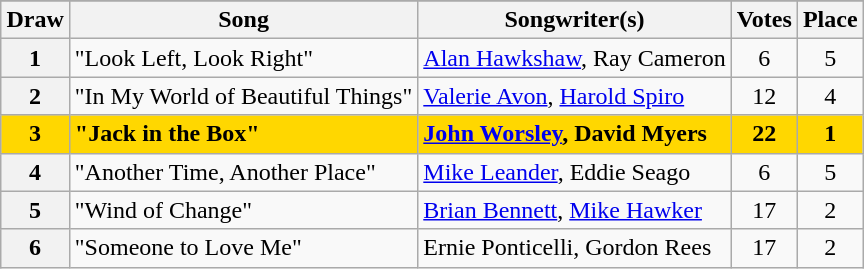<table class="sortable wikitable plainrowheaders" style="margin: 1em auto 1em auto; text-align:center;">
<tr>
</tr>
<tr>
<th scope="col">Draw</th>
<th scope="col">Song</th>
<th scope="col" class="unsortable">Songwriter(s)</th>
<th scope="col">Votes</th>
<th scope="col">Place</th>
</tr>
<tr>
<th scope="row" style="text-align:center;">1</th>
<td align=left>"Look Left, Look Right"</td>
<td align=left><a href='#'>Alan Hawkshaw</a>, Ray Cameron</td>
<td>6</td>
<td>5</td>
</tr>
<tr>
<th scope="row" style="text-align:center;">2</th>
<td align=left>"In My World of Beautiful Things"</td>
<td align=left><a href='#'>Valerie Avon</a>, <a href='#'>Harold Spiro</a></td>
<td>12</td>
<td>4</td>
</tr>
<tr style="background:gold; font-weight:bold;">
<th scope="row" style="text-align:center; font-weight:bold; background:gold;">3</th>
<td align=left>"Jack in the Box"</td>
<td align=left><a href='#'>John Worsley</a>, David Myers</td>
<td>22</td>
<td>1</td>
</tr>
<tr>
<th scope="row" style="text-align:center;">4</th>
<td align=left>"Another Time, Another Place"</td>
<td align=left><a href='#'>Mike Leander</a>, Eddie Seago</td>
<td>6</td>
<td>5</td>
</tr>
<tr>
<th scope="row" style="text-align:center;">5</th>
<td align=left>"Wind of Change"</td>
<td align=left><a href='#'>Brian Bennett</a>, <a href='#'>Mike Hawker</a></td>
<td>17</td>
<td>2</td>
</tr>
<tr>
<th scope="row" style="text-align:center;">6</th>
<td align=left>"Someone to Love Me"</td>
<td align=left>Ernie Ponticelli, Gordon Rees</td>
<td>17</td>
<td>2</td>
</tr>
</table>
